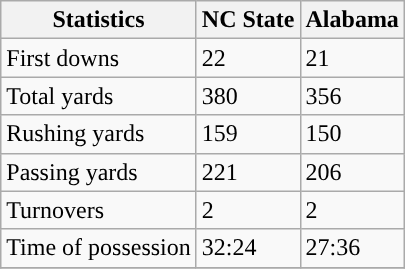<table class="wikitable" style="float: left;">
<tr>
<th>Statistics</th>
<th>NC State</th>
<th>Alabama</th>
</tr>
<tr>
<td>First downs</td>
<td>22</td>
<td>21</td>
</tr>
<tr>
<td>Total yards</td>
<td>380</td>
<td>356</td>
</tr>
<tr>
<td>Rushing yards</td>
<td>159</td>
<td>150</td>
</tr>
<tr>
<td>Passing yards</td>
<td>221</td>
<td>206</td>
</tr>
<tr>
<td>Turnovers</td>
<td>2</td>
<td>2</td>
</tr>
<tr>
<td>Time of possession</td>
<td>32:24</td>
<td>27:36</td>
</tr>
<tr>
</tr>
</table>
